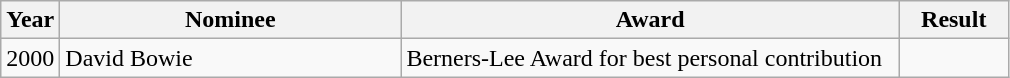<table class="wikitable">
<tr>
<th>Year</th>
<th style="width:220px;">Nominee</th>
<th style="width:325px;">Award</th>
<th width="65">Result</th>
</tr>
<tr>
<td>2000</td>
<td>David Bowie</td>
<td>Berners-Lee Award for best personal contribution</td>
<td></td>
</tr>
</table>
